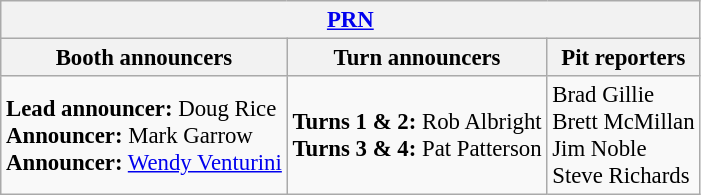<table class="wikitable" style="font-size: 95%">
<tr>
<th colspan="3"><a href='#'>PRN</a></th>
</tr>
<tr>
<th>Booth announcers</th>
<th>Turn announcers</th>
<th>Pit reporters</th>
</tr>
<tr>
<td><strong>Lead announcer:</strong> Doug Rice<br><strong>Announcer:</strong> Mark Garrow<br><strong>Announcer:</strong> <a href='#'>Wendy Venturini</a></td>
<td><strong>Turns 1 & 2:</strong> Rob Albright<br><strong>Turns 3 & 4:</strong> Pat Patterson</td>
<td>Brad Gillie<br>Brett McMillan<br>Jim Noble<br>Steve Richards</td>
</tr>
</table>
